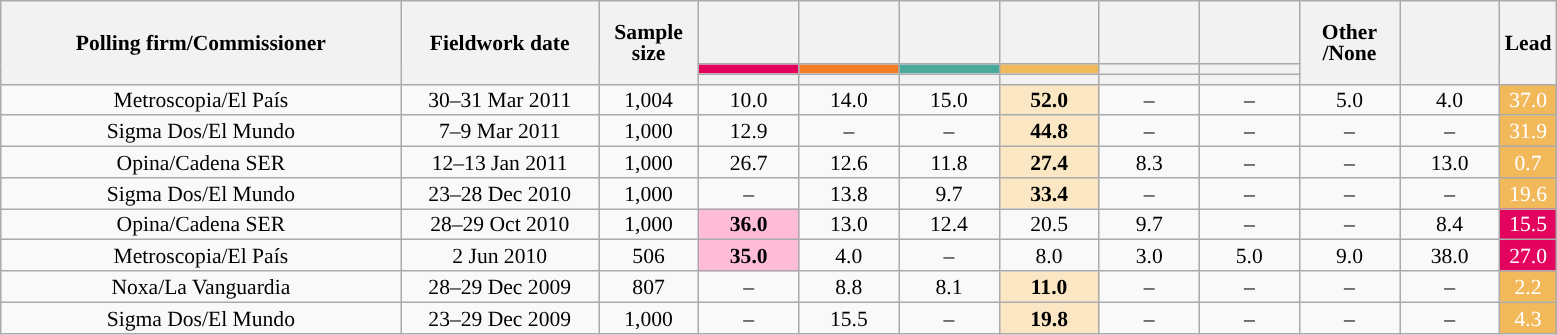<table class="wikitable collapsible collapsed" style="text-align:center; font-size:90%; line-height:14px;">
<tr style="height:42px;">
<th style="width:260px;" rowspan="3">Polling firm/Commissioner</th>
<th style="width:125px;" rowspan="3">Fieldwork date</th>
<th style="width:60px;" rowspan="3">Sample size</th>
<th style="width:60px;"></th>
<th style="width:60px;"></th>
<th style="width:60px;"></th>
<th style="width:60px;"></th>
<th style="width:60px;"></th>
<th style="width:60px;"></th>
<th style="width:60px;" rowspan="3">Other<br>/None</th>
<th style="width:60px;" rowspan="3"></th>
<th style="width:30px;" rowspan="3">Lead</th>
</tr>
<tr>
<th style="color:inherit;background:#E3035F;"></th>
<th style="color:inherit;background:#F27D26;"></th>
<th style="color:inherit;background:#49A99B;"></th>
<th style="color:inherit;background:#F2B95B;"></th>
<th style="color:inherit;background:"></th>
<th style="color:inherit;background:"></th>
</tr>
<tr>
<th></th>
<th></th>
<th></th>
<th></th>
<th></th>
<th></th>
</tr>
<tr>
<td>Metroscopia/El País</td>
<td>30–31 Mar 2011</td>
<td>1,004</td>
<td>10.0</td>
<td>14.0</td>
<td>15.0</td>
<td style="color:inherit;background:#FBE7C4;"><strong>52.0</strong></td>
<td>–</td>
<td>–</td>
<td>5.0</td>
<td>4.0</td>
<td style="color:inherit;background:#F2B95B; color:white;">37.0</td>
</tr>
<tr>
<td>Sigma Dos/El Mundo</td>
<td>7–9 Mar 2011</td>
<td>1,000</td>
<td>12.9</td>
<td>–</td>
<td>–</td>
<td style="color:inherit;background:#FBE7C4;"><strong>44.8</strong></td>
<td>–</td>
<td>–</td>
<td>–</td>
<td>–</td>
<td style="color:inherit;background:#F2B95B; color:white;">31.9</td>
</tr>
<tr>
<td>Opina/Cadena SER</td>
<td>12–13 Jan 2011</td>
<td>1,000</td>
<td>26.7</td>
<td>12.6</td>
<td>11.8</td>
<td style="color:inherit;background:#FBE7C4;"><strong>27.4</strong></td>
<td>8.3</td>
<td>–</td>
<td>–</td>
<td>13.0</td>
<td style="color:inherit;background:#F2B95B; color:white;">0.7</td>
</tr>
<tr>
<td>Sigma Dos/El Mundo</td>
<td>23–28 Dec 2010</td>
<td>1,000</td>
<td>–</td>
<td>13.8</td>
<td>9.7</td>
<td style="color:inherit;background:#FBE7C4;"><strong>33.4</strong></td>
<td>–</td>
<td>–</td>
<td>–</td>
<td>–</td>
<td style="color:inherit;background:#F2B95B; color:white;">19.6</td>
</tr>
<tr>
<td>Opina/Cadena SER</td>
<td>28–29 Oct 2010</td>
<td>1,000</td>
<td style="color:inherit;background:#FEBCD7;"><strong>36.0</strong></td>
<td>13.0</td>
<td>12.4</td>
<td>20.5</td>
<td>9.7</td>
<td>–</td>
<td>–</td>
<td>8.4</td>
<td style="color:inherit;background:#E3035F; color:white;">15.5</td>
</tr>
<tr>
<td>Metroscopia/El País</td>
<td>2 Jun 2010</td>
<td>506</td>
<td style="color:inherit;background:#FEBCD7;"><strong>35.0</strong></td>
<td>4.0</td>
<td>–</td>
<td>8.0</td>
<td>3.0</td>
<td>5.0</td>
<td>9.0</td>
<td>38.0</td>
<td style="color:inherit;background:#E3035F; color:white;">27.0</td>
</tr>
<tr>
<td>Noxa/La Vanguardia</td>
<td>28–29 Dec 2009</td>
<td>807</td>
<td>–</td>
<td>8.8</td>
<td>8.1</td>
<td style="color:inherit;background:#FBE7C4;"><strong>11.0</strong></td>
<td>–</td>
<td>–</td>
<td>–</td>
<td>–</td>
<td style="color:inherit;background:#F2B95B; color:white;">2.2</td>
</tr>
<tr>
<td>Sigma Dos/El Mundo</td>
<td>23–29 Dec 2009</td>
<td>1,000</td>
<td>–</td>
<td>15.5</td>
<td>–</td>
<td style="color:inherit;background:#FBE7C4;"><strong>19.8</strong></td>
<td>–</td>
<td>–</td>
<td>–</td>
<td>–</td>
<td style="color:inherit;background:#F2B95B; color:white;">4.3</td>
</tr>
</table>
